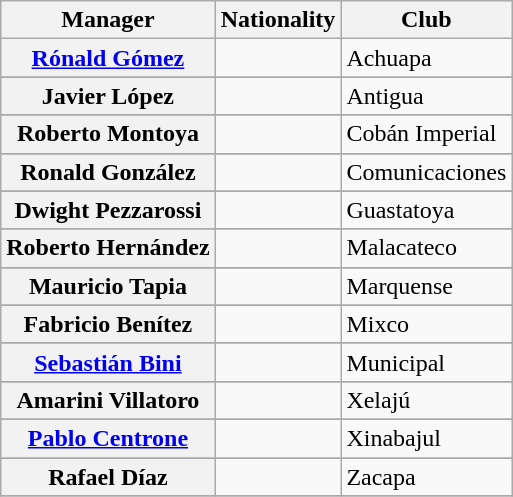<table class="wikitable sortable plainrowheaders">
<tr>
<th scope="col">Manager</th>
<th scope="col">Nationality</th>
<th scope="col">Club</th>
</tr>
<tr>
<th scope="row"><a href='#'>Rónald Gómez</a></th>
<td></td>
<td>Achuapa</td>
</tr>
<tr>
</tr>
<tr>
<th scope="row">Javier López</th>
<td></td>
<td>Antigua</td>
</tr>
<tr>
</tr>
<tr>
<th scope="row">Roberto Montoya</th>
<td></td>
<td>Cobán Imperial</td>
</tr>
<tr>
</tr>
<tr>
<th scope="row">Ronald González</th>
<td></td>
<td>Comunicaciones</td>
</tr>
<tr>
</tr>
<tr>
<th scope="row">Dwight Pezzarossi</th>
<td></td>
<td>Guastatoya</td>
</tr>
<tr>
</tr>
<tr>
<th scope="row">Roberto Hernández</th>
<td></td>
<td>Malacateco</td>
</tr>
<tr>
</tr>
<tr>
<th scope="row">Mauricio Tapia</th>
<td></td>
<td>Marquense</td>
</tr>
<tr>
</tr>
<tr>
<th scope="row">Fabricio Benítez</th>
<td></td>
<td>Mixco</td>
</tr>
<tr>
</tr>
<tr>
<th scope="row"><a href='#'>Sebastián Bini</a></th>
<td></td>
<td>Municipal</td>
</tr>
<tr>
</tr>
<tr>
<th scope="row">Amarini Villatoro</th>
<td></td>
<td>Xelajú</td>
</tr>
<tr>
</tr>
<tr>
<th scope="row"><a href='#'>Pablo Centrone</a></th>
<td></td>
<td>Xinabajul</td>
</tr>
<tr>
</tr>
<tr>
<th scope="row">Rafael Díaz</th>
<td></td>
<td>Zacapa</td>
</tr>
<tr>
</tr>
</table>
